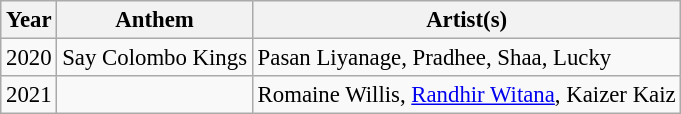<table class="wikitable" style="text-align:left;font-size:95%">
<tr>
<th>Year</th>
<th>Anthem</th>
<th>Artist(s)</th>
</tr>
<tr>
<td>2020</td>
<td>Say Colombo Kings</td>
<td>Pasan Liyanage, Pradhee, Shaa, Lucky</td>
</tr>
<tr>
<td>2021</td>
<td></td>
<td>Romaine Willis, <a href='#'>Randhir Witana</a>, Kaizer Kaiz</td>
</tr>
</table>
